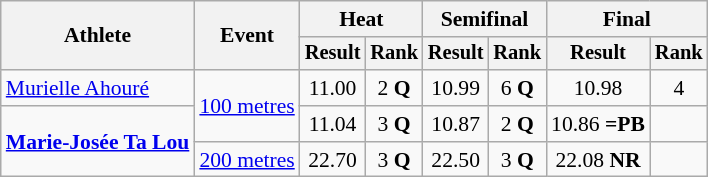<table class="wikitable" style="font-size:90%">
<tr>
<th rowspan="2">Athlete</th>
<th rowspan="2">Event</th>
<th colspan="2">Heat</th>
<th colspan="2">Semifinal</th>
<th colspan="2">Final</th>
</tr>
<tr style="font-size:95%">
<th>Result</th>
<th>Rank</th>
<th>Result</th>
<th>Rank</th>
<th>Result</th>
<th>Rank</th>
</tr>
<tr style=text-align:center>
<td style=text-align:left><a href='#'>Murielle Ahouré</a></td>
<td style=text-align:left rowspan=2><a href='#'>100 metres</a></td>
<td>11.00</td>
<td>2 <strong>Q</strong></td>
<td>10.99</td>
<td>6 <strong>Q</strong></td>
<td>10.98</td>
<td>4</td>
</tr>
<tr style=text-align:center>
<td style=text-align:left rowspan=2><strong><a href='#'>Marie-Josée Ta Lou</a></strong></td>
<td>11.04</td>
<td>3 <strong>Q</strong></td>
<td>10.87</td>
<td>2 <strong>Q</strong></td>
<td>10.86 <strong>=PB</strong></td>
<td></td>
</tr>
<tr style=text-align:center>
<td style=text-align:left rowspan=1><a href='#'>200 metres</a></td>
<td>22.70</td>
<td>3 <strong>Q</strong></td>
<td>22.50</td>
<td>3 <strong>Q</strong></td>
<td>22.08 <strong>NR</strong></td>
<td></td>
</tr>
</table>
